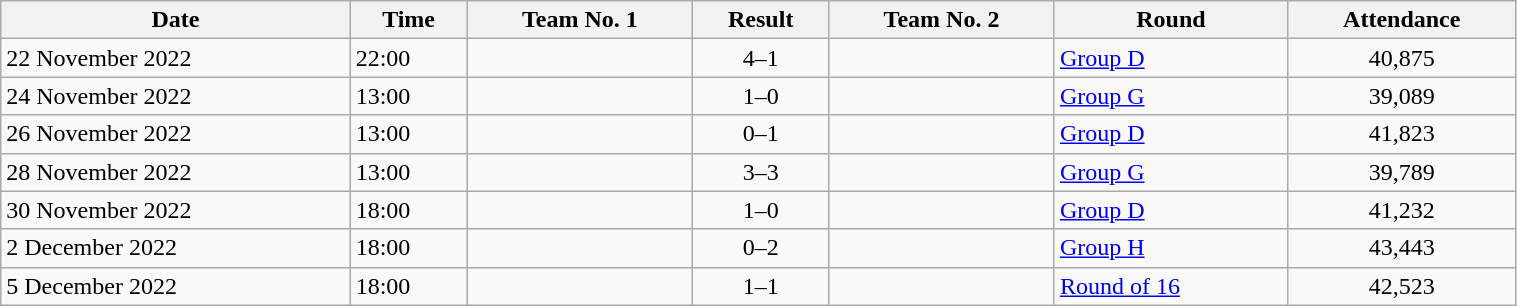<table class="wikitable" style="text-align:left; width:80%;">
<tr>
<th>Date</th>
<th>Time</th>
<th>Team No. 1</th>
<th>Result</th>
<th>Team No. 2</th>
<th>Round</th>
<th>Attendance</th>
</tr>
<tr>
<td>22 November 2022</td>
<td>22:00</td>
<td></td>
<td style="text-align:center;">4–1</td>
<td></td>
<td><a href='#'>Group D</a></td>
<td style="text-align:center;">40,875</td>
</tr>
<tr>
<td>24 November 2022</td>
<td>13:00</td>
<td></td>
<td style="text-align:center;">1–0</td>
<td></td>
<td><a href='#'>Group G</a></td>
<td style="text-align:center;">39,089</td>
</tr>
<tr>
<td>26 November 2022</td>
<td>13:00</td>
<td></td>
<td style="text-align:center;">0–1</td>
<td></td>
<td><a href='#'>Group D</a></td>
<td style="text-align:center;">41,823</td>
</tr>
<tr>
<td>28 November 2022</td>
<td>13:00</td>
<td></td>
<td style="text-align:center;">3–3</td>
<td></td>
<td><a href='#'>Group G</a></td>
<td style="text-align:center;">39,789</td>
</tr>
<tr>
<td>30 November 2022</td>
<td>18:00</td>
<td></td>
<td style="text-align:center;">1–0</td>
<td></td>
<td><a href='#'>Group D</a></td>
<td style="text-align:center;">41,232</td>
</tr>
<tr>
<td>2 December 2022</td>
<td>18:00</td>
<td></td>
<td style="text-align:center;">0–2</td>
<td></td>
<td><a href='#'>Group H</a></td>
<td style="text-align:center;">43,443</td>
</tr>
<tr>
<td>5 December 2022</td>
<td>18:00</td>
<td></td>
<td style="text-align:center;">1–1  </td>
<td></td>
<td><a href='#'>Round of 16</a></td>
<td style="text-align:center;">42,523</td>
</tr>
</table>
